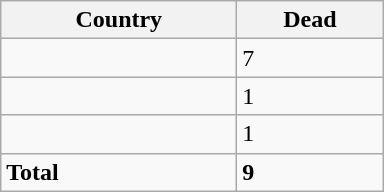<table class="wikitable">
<tr>
<th width="150">Country</th>
<th width="90">Dead</th>
</tr>
<tr ---->
<td></td>
<td>7</td>
</tr>
<tr ---->
<td></td>
<td>1</td>
</tr>
<tr ---->
<td></td>
<td>1</td>
</tr>
<tr ---->
<td><strong>Total</strong></td>
<td><strong>9</strong></td>
</tr>
</table>
